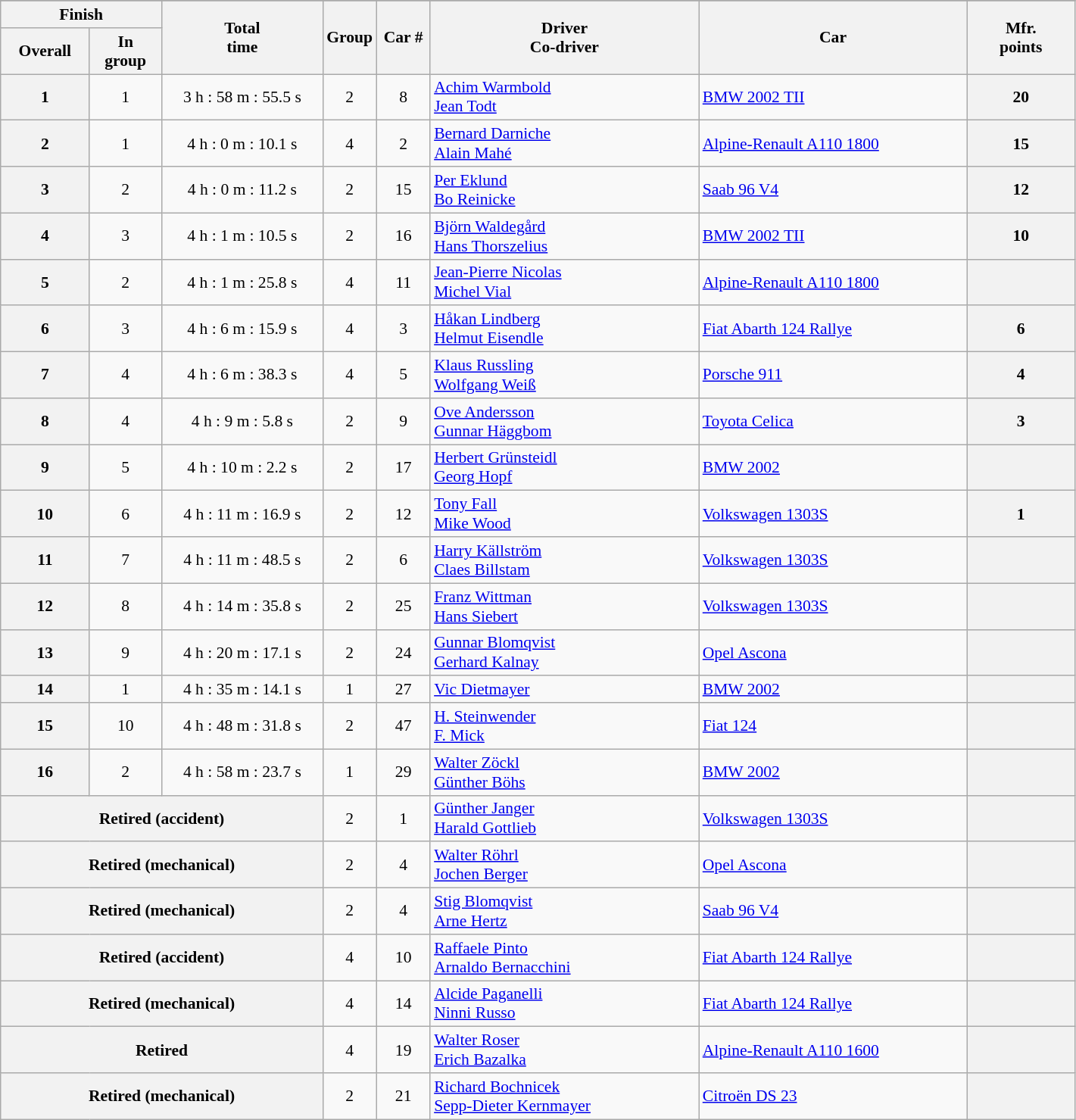<table class="wikitable" style="font-size:90%;">
<tr>
</tr>
<tr style="background:#efefef;">
<th width=15% colspan=2>Finish</th>
<th width=15% rowspan=2>Total<br>time</th>
<th width=5% rowspan=2>Group</th>
<th width=5% rowspan=2>Car #</th>
<th width=25% rowspan=2>Driver<br>Co-driver</th>
<th width=25% rowspan=2>Car</th>
<th width=10% rowspan=2>Mfr.<br>points</th>
</tr>
<tr>
<th>Overall</th>
<th>In<br>group</th>
</tr>
<tr align=center>
<th>1</th>
<td>1</td>
<td>3 h : 58 m : 55.5 s</td>
<td>2</td>
<td>8</td>
<td align=left> <a href='#'>Achim Warmbold</a><br> <a href='#'>Jean Todt</a></td>
<td align=left> <a href='#'>BMW 2002 TII</a></td>
<th>20</th>
</tr>
<tr align=center>
<th>2</th>
<td>1</td>
<td>4 h : 0 m : 10.1 s</td>
<td>4</td>
<td>2</td>
<td align=left> <a href='#'>Bernard Darniche</a><br> <a href='#'>Alain Mahé</a></td>
<td align=left> <a href='#'>Alpine-Renault A110 1800</a></td>
<th>15</th>
</tr>
<tr align=center>
<th>3</th>
<td>2</td>
<td>4 h : 0 m : 11.2 s</td>
<td>2</td>
<td>15</td>
<td align=left> <a href='#'>Per Eklund</a><br> <a href='#'>Bo Reinicke</a></td>
<td align=left> <a href='#'>Saab 96 V4</a></td>
<th>12</th>
</tr>
<tr align=center>
<th>4</th>
<td>3</td>
<td>4 h : 1 m : 10.5 s</td>
<td>2</td>
<td>16</td>
<td align=left> <a href='#'>Björn Waldegård</a><br> <a href='#'>Hans Thorszelius</a></td>
<td align=left> <a href='#'>BMW 2002 TII</a></td>
<th>10</th>
</tr>
<tr align=center>
<th>5</th>
<td>2</td>
<td>4 h : 1 m : 25.8 s</td>
<td>4</td>
<td>11</td>
<td align=left> <a href='#'>Jean-Pierre Nicolas</a><br> <a href='#'>Michel Vial</a></td>
<td align=left> <a href='#'>Alpine-Renault A110 1800</a></td>
<th></th>
</tr>
<tr align=center>
<th>6</th>
<td>3</td>
<td>4 h : 6 m : 15.9 s</td>
<td>4</td>
<td>3</td>
<td align=left> <a href='#'>Håkan Lindberg</a><br> <a href='#'>Helmut Eisendle</a></td>
<td align=left> <a href='#'>Fiat Abarth 124 Rallye</a></td>
<th>6</th>
</tr>
<tr align=center>
<th>7</th>
<td>4</td>
<td>4 h : 6 m : 38.3 s</td>
<td>4</td>
<td>5</td>
<td align=left> <a href='#'>Klaus Russling</a><br> <a href='#'>Wolfgang Weiß</a></td>
<td align=left> <a href='#'>Porsche 911</a></td>
<th>4</th>
</tr>
<tr align=center>
<th>8</th>
<td>4</td>
<td>4 h : 9 m : 5.8 s</td>
<td>2</td>
<td>9</td>
<td align=left> <a href='#'>Ove Andersson</a><br> <a href='#'>Gunnar Häggbom</a></td>
<td align=left> <a href='#'>Toyota Celica</a></td>
<th>3</th>
</tr>
<tr align=center>
<th>9</th>
<td>5</td>
<td>4 h : 10 m : 2.2 s</td>
<td>2</td>
<td>17</td>
<td align=left> <a href='#'>Herbert Grünsteidl</a><br> <a href='#'>Georg Hopf</a></td>
<td align=left> <a href='#'>BMW 2002</a></td>
<th></th>
</tr>
<tr align=center>
<th>10</th>
<td>6</td>
<td>4 h : 11 m : 16.9 s</td>
<td>2</td>
<td>12</td>
<td align=left> <a href='#'>Tony Fall</a><br> <a href='#'>Mike Wood</a></td>
<td align=left> <a href='#'>Volkswagen 1303S</a></td>
<th>1</th>
</tr>
<tr align=center>
<th>11</th>
<td>7</td>
<td>4 h : 11 m : 48.5 s</td>
<td>2</td>
<td>6</td>
<td align=left> <a href='#'>Harry Källström</a><br> <a href='#'>Claes Billstam</a></td>
<td align=left> <a href='#'>Volkswagen 1303S</a></td>
<th></th>
</tr>
<tr align=center>
<th>12</th>
<td>8</td>
<td>4 h : 14 m : 35.8 s</td>
<td>2</td>
<td>25</td>
<td align=left> <a href='#'>Franz Wittman</a><br> <a href='#'>Hans Siebert</a></td>
<td align=left> <a href='#'>Volkswagen 1303S</a></td>
<th></th>
</tr>
<tr align=center>
<th>13</th>
<td>9</td>
<td>4 h : 20 m : 17.1 s</td>
<td>2</td>
<td>24</td>
<td align=left> <a href='#'>Gunnar Blomqvist</a><br> <a href='#'>Gerhard Kalnay</a></td>
<td align=left> <a href='#'>Opel Ascona</a></td>
<th></th>
</tr>
<tr align=center>
<th>14</th>
<td>1</td>
<td>4 h : 35 m : 14.1 s</td>
<td>1</td>
<td>27</td>
<td align=left> <a href='#'>Vic Dietmayer</a></td>
<td align=left> <a href='#'>BMW 2002</a></td>
<th></th>
</tr>
<tr align=center>
<th>15</th>
<td>10</td>
<td>4 h : 48 m : 31.8 s</td>
<td>2</td>
<td>47</td>
<td align=left> <a href='#'>H. Steinwender</a><br> <a href='#'>F. Mick</a></td>
<td align=left> <a href='#'>Fiat 124</a></td>
<th></th>
</tr>
<tr align=center>
<th>16</th>
<td>2</td>
<td>4 h : 58 m : 23.7 s</td>
<td>1</td>
<td>29</td>
<td align=left> <a href='#'>Walter Zöckl</a><br> <a href='#'>Günther Böhs</a></td>
<td align=left> <a href='#'>BMW 2002</a></td>
<th></th>
</tr>
<tr align=center>
<th colspan=3>Retired (accident)</th>
<td>2</td>
<td>1</td>
<td align=left> <a href='#'>Günther Janger</a><br> <a href='#'>Harald Gottlieb</a></td>
<td align=left> <a href='#'>Volkswagen 1303S</a></td>
<th></th>
</tr>
<tr align=center>
<th colspan=3>Retired (mechanical)</th>
<td>2</td>
<td>4</td>
<td align=left> <a href='#'>Walter Röhrl</a><br> <a href='#'>Jochen Berger</a></td>
<td align=left> <a href='#'>Opel Ascona</a></td>
<th></th>
</tr>
<tr align=center>
<th colspan=3>Retired (mechanical)</th>
<td>2</td>
<td>4</td>
<td align=left> <a href='#'>Stig Blomqvist</a><br> <a href='#'>Arne Hertz</a></td>
<td align=left> <a href='#'>Saab 96 V4</a></td>
<th></th>
</tr>
<tr align=center>
<th colspan=3>Retired (accident)</th>
<td>4</td>
<td>10</td>
<td align=left> <a href='#'>Raffaele Pinto</a><br> <a href='#'>Arnaldo Bernacchini</a></td>
<td align=left> <a href='#'>Fiat Abarth 124 Rallye</a></td>
<th></th>
</tr>
<tr align=center>
<th colspan=3>Retired (mechanical)</th>
<td>4</td>
<td>14</td>
<td align=left> <a href='#'>Alcide Paganelli</a><br> <a href='#'>Ninni Russo</a></td>
<td align=left> <a href='#'>Fiat Abarth 124 Rallye</a></td>
<th></th>
</tr>
<tr align=center>
<th colspan=3>Retired</th>
<td>4</td>
<td>19</td>
<td align=left> <a href='#'>Walter Roser</a><br> <a href='#'>Erich Bazalka</a></td>
<td align=left> <a href='#'>Alpine-Renault A110 1600</a></td>
<th></th>
</tr>
<tr align=center>
<th colspan=3>Retired (mechanical)</th>
<td>2</td>
<td>21</td>
<td align=left> <a href='#'>Richard Bochnicek</a><br> <a href='#'>Sepp-Dieter Kernmayer</a></td>
<td align=left> <a href='#'>Citroën DS 23</a></td>
<th></th>
</tr>
</table>
